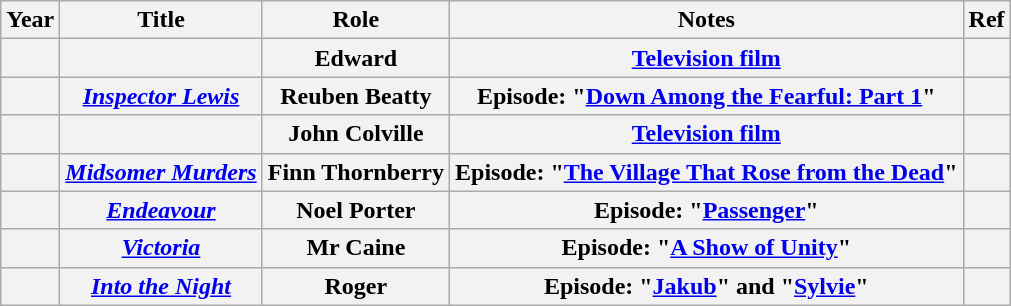<table class="wikitable sortable">
<tr>
<th scope="col"><strong>Year</strong></th>
<th scope="col"><strong>Title</strong></th>
<th scope="col"><strong>Role</strong></th>
<th scope="col" class="unsortable"><strong>Notes</strong></th>
<th><strong>Ref</strong></th>
</tr>
<tr>
<th></th>
<th><em></em></th>
<th>Edward</th>
<th><a href='#'>Television film</a></th>
<th></th>
</tr>
<tr>
<th></th>
<th><em><a href='#'>Inspector Lewis</a></em></th>
<th>Reuben Beatty</th>
<th>Episode: "<a href='#'>Down Among the Fearful: Part 1</a>"</th>
<th></th>
</tr>
<tr>
<th></th>
<th><em></em></th>
<th>John Colville</th>
<th><a href='#'>Television film</a></th>
<th></th>
</tr>
<tr>
<th></th>
<th><em><a href='#'>Midsomer Murders</a></em></th>
<th>Finn Thornberry</th>
<th>Episode: "<a href='#'>The Village That Rose from the Dead</a>"</th>
<th></th>
</tr>
<tr>
<th></th>
<th><em><a href='#'>Endeavour</a></em></th>
<th>Noel Porter</th>
<th>Episode: "<a href='#'>Passenger</a>"</th>
<th></th>
</tr>
<tr>
<th></th>
<th><em><a href='#'>Victoria</a></em></th>
<th>Mr Caine</th>
<th>Episode: "<a href='#'>A Show of Unity</a>"</th>
<th></th>
</tr>
<tr>
<th></th>
<th><em><a href='#'>Into the Night</a></em></th>
<th>Roger</th>
<th>Episode: "<a href='#'>Jakub</a>" and "<a href='#'>Sylvie</a>"</th>
<th></th>
</tr>
</table>
